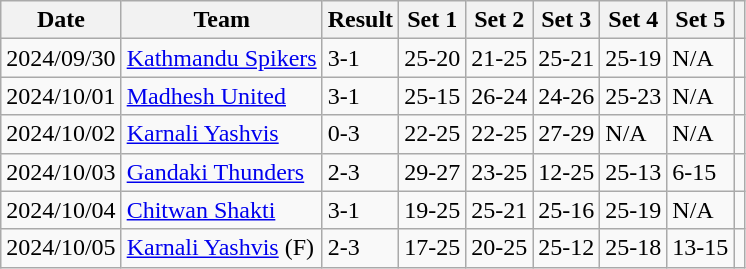<table class="wikitable">
<tr>
<th>Date</th>
<th>Team</th>
<th>Result</th>
<th>Set 1</th>
<th>Set 2</th>
<th>Set 3</th>
<th>Set 4</th>
<th>Set 5</th>
<th></th>
</tr>
<tr>
<td>2024/09/30</td>
<td><a href='#'>Kathmandu Spikers</a></td>
<td>3-1</td>
<td>25-20</td>
<td>21-25</td>
<td>25-21</td>
<td>25-19</td>
<td>N/A</td>
<td></td>
</tr>
<tr>
<td>2024/10/01</td>
<td><a href='#'>Madhesh United</a></td>
<td>3-1</td>
<td>25-15</td>
<td>26-24</td>
<td>24-26</td>
<td>25-23</td>
<td>N/A</td>
<td></td>
</tr>
<tr>
<td>2024/10/02</td>
<td><a href='#'>Karnali Yashvis</a></td>
<td>0-3</td>
<td>22-25</td>
<td>22-25</td>
<td>27-29</td>
<td>N/A</td>
<td>N/A</td>
<td></td>
</tr>
<tr>
<td>2024/10/03</td>
<td><a href='#'>Gandaki Thunders</a></td>
<td>2-3</td>
<td>29-27</td>
<td>23-25</td>
<td>12-25</td>
<td>25-13</td>
<td>6-15</td>
<td></td>
</tr>
<tr>
<td>2024/10/04</td>
<td><a href='#'>Chitwan Shakti</a></td>
<td>3-1</td>
<td>19-25</td>
<td>25-21</td>
<td>25-16</td>
<td>25-19</td>
<td>N/A</td>
<td></td>
</tr>
<tr>
<td>2024/10/05</td>
<td><a href='#'>Karnali Yashvis</a> (F)</td>
<td>2-3</td>
<td>17-25</td>
<td>20-25</td>
<td>25-12</td>
<td>25-18</td>
<td>13-15</td>
<td></td>
</tr>
</table>
